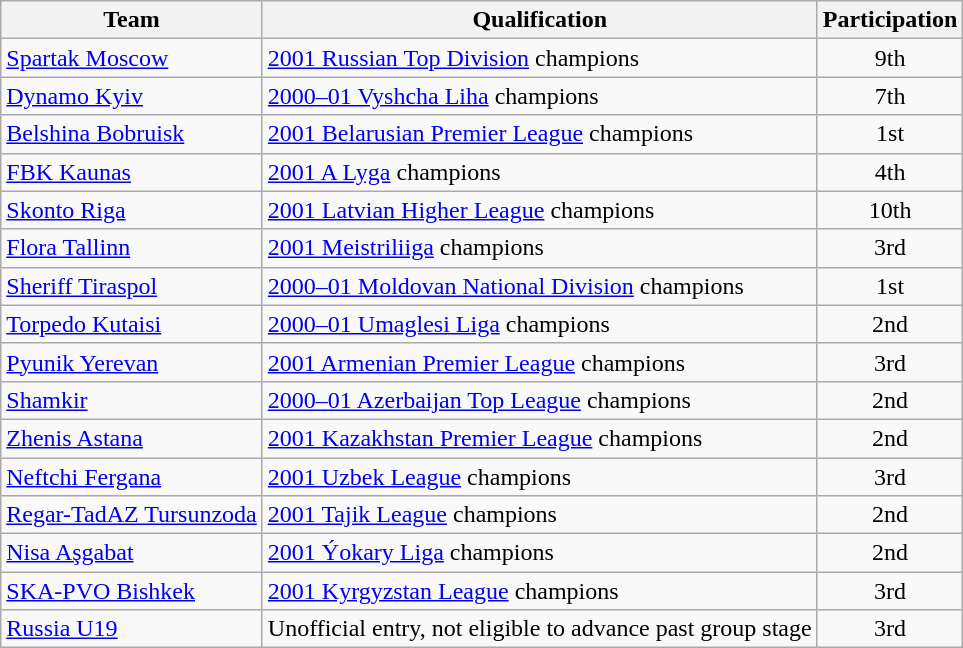<table class="wikitable">
<tr>
<th>Team</th>
<th>Qualification</th>
<th>Participation</th>
</tr>
<tr>
<td> <a href='#'>Spartak Moscow</a></td>
<td><a href='#'>2001 Russian Top Division</a> champions</td>
<td align=center>9th</td>
</tr>
<tr>
<td> <a href='#'>Dynamo Kyiv</a></td>
<td><a href='#'>2000–01 Vyshcha Liha</a> champions</td>
<td align=center>7th</td>
</tr>
<tr>
<td> <a href='#'>Belshina Bobruisk</a></td>
<td><a href='#'>2001 Belarusian Premier League</a> champions</td>
<td align=center>1st</td>
</tr>
<tr>
<td> <a href='#'>FBK Kaunas</a></td>
<td><a href='#'>2001 A Lyga</a> champions</td>
<td align=center>4th</td>
</tr>
<tr>
<td> <a href='#'>Skonto Riga</a></td>
<td><a href='#'>2001 Latvian Higher League</a> champions</td>
<td align=center>10th</td>
</tr>
<tr>
<td> <a href='#'>Flora Tallinn</a></td>
<td><a href='#'>2001 Meistriliiga</a> champions</td>
<td align=center>3rd</td>
</tr>
<tr>
<td> <a href='#'>Sheriff Tiraspol</a></td>
<td><a href='#'>2000–01 Moldovan National Division</a> champions</td>
<td align=center>1st</td>
</tr>
<tr>
<td> <a href='#'>Torpedo Kutaisi</a></td>
<td><a href='#'>2000–01 Umaglesi Liga</a> champions</td>
<td align=center>2nd</td>
</tr>
<tr>
<td> <a href='#'>Pyunik Yerevan</a></td>
<td><a href='#'>2001 Armenian Premier League</a> champions</td>
<td align=center>3rd</td>
</tr>
<tr>
<td> <a href='#'>Shamkir</a></td>
<td><a href='#'>2000–01 Azerbaijan Top League</a> champions</td>
<td align=center>2nd</td>
</tr>
<tr>
<td> <a href='#'>Zhenis Astana</a></td>
<td><a href='#'>2001 Kazakhstan Premier League</a> champions</td>
<td align=center>2nd</td>
</tr>
<tr>
<td> <a href='#'>Neftchi Fergana</a></td>
<td><a href='#'>2001 Uzbek League</a> champions</td>
<td align=center>3rd</td>
</tr>
<tr>
<td> <a href='#'>Regar-TadAZ Tursunzoda</a></td>
<td><a href='#'>2001 Tajik League</a> champions</td>
<td align=center>2nd</td>
</tr>
<tr>
<td> <a href='#'>Nisa Aşgabat</a></td>
<td><a href='#'>2001 Ýokary Liga</a> champions</td>
<td align=center>2nd</td>
</tr>
<tr>
<td> <a href='#'>SKA-PVO Bishkek</a></td>
<td><a href='#'>2001 Kyrgyzstan League</a> champions</td>
<td align=center>3rd</td>
</tr>
<tr>
<td> <a href='#'>Russia U19</a></td>
<td>Unofficial entry, not eligible to advance past group stage</td>
<td align=center>3rd</td>
</tr>
</table>
